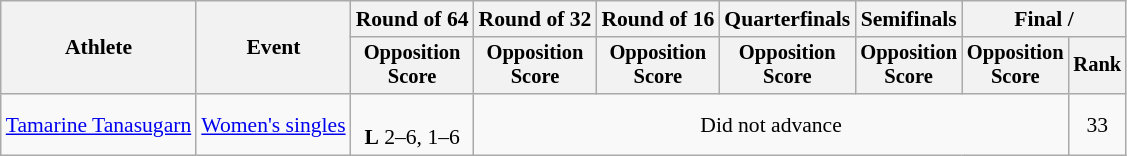<table class=wikitable style="font-size:90%">
<tr>
<th rowspan="2">Athlete</th>
<th rowspan="2">Event</th>
<th>Round of 64</th>
<th>Round of 32</th>
<th>Round of 16</th>
<th>Quarterfinals</th>
<th>Semifinals</th>
<th colspan=2>Final / </th>
</tr>
<tr style="font-size:95%">
<th>Opposition<br>Score</th>
<th>Opposition<br>Score</th>
<th>Opposition<br>Score</th>
<th>Opposition<br>Score</th>
<th>Opposition<br>Score</th>
<th>Opposition<br>Score</th>
<th>Rank</th>
</tr>
<tr align=center>
<td align=left><a href='#'>Tamarine Tanasugarn</a></td>
<td align=left><a href='#'>Women's singles</a></td>
<td><br><strong>L</strong> 2–6, 1–6</td>
<td colspan=5>Did not advance</td>
<td>33</td>
</tr>
</table>
